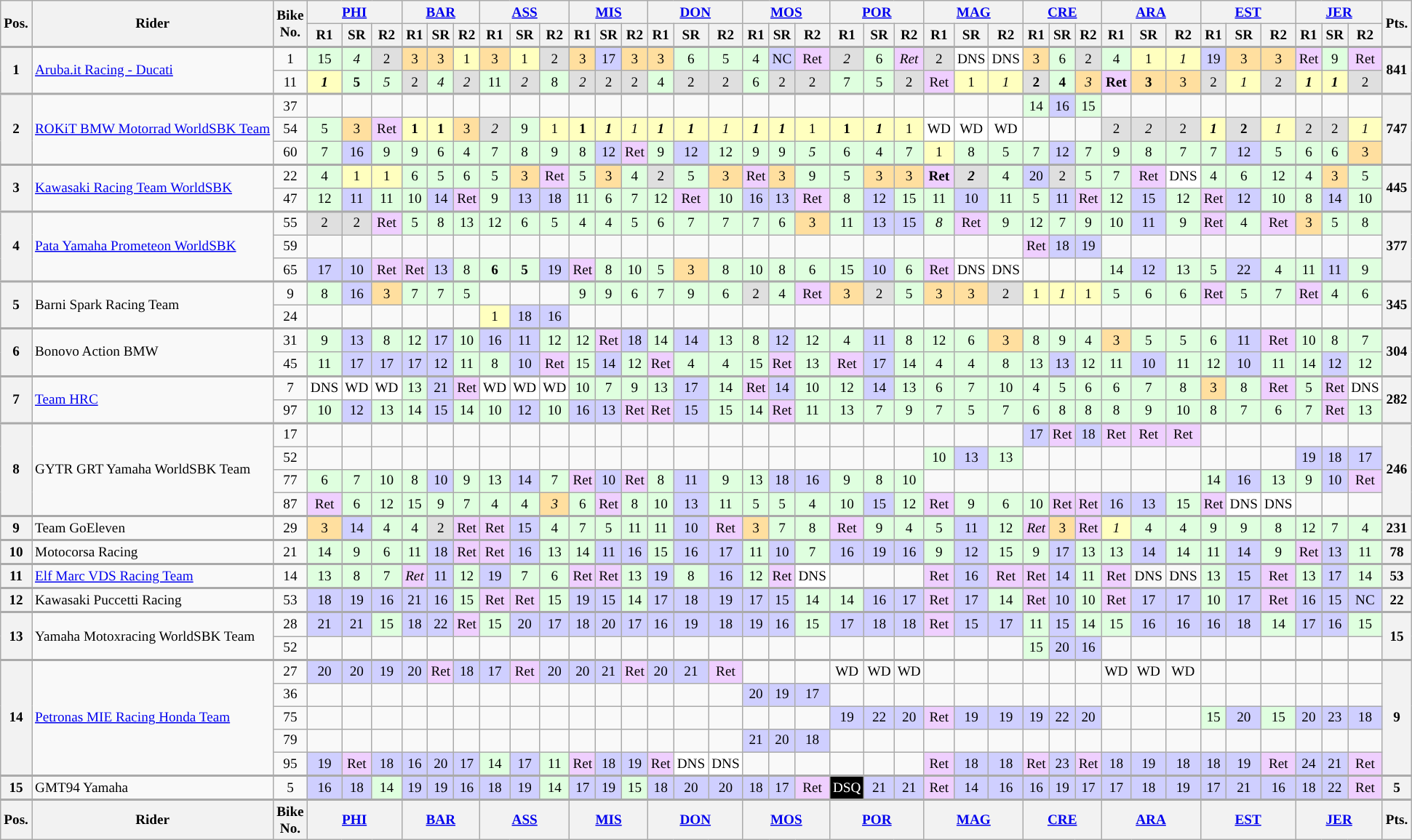<table class="wikitable sortable" style="font-size:80%; text-align:center;">
<tr>
<th rowspan="2"  class=unsortable>Pos.</th>
<th rowspan="2"  class=unsortable>Rider</th>
<th rowspan="2"  class=unsortable>Bike<br>No.</th>
<th colspan="3"><a href='#'>PHI</a><br></th>
<th colspan="3"><a href='#'>BAR</a><br></th>
<th colspan="3"><a href='#'>ASS</a><br></th>
<th colspan="3"><a href='#'>MIS</a><br></th>
<th colspan="3"><a href='#'>DON</a><br></th>
<th colspan="3"><a href='#'>MOS</a><br></th>
<th colspan="3"><a href='#'>POR</a><br></th>
<th colspan="3"><a href='#'>MAG</a><br></th>
<th colspan="3"><a href='#'>CRE</a><br></th>
<th colspan="3"><a href='#'>ARA</a><br></th>
<th colspan="3"><a href='#'>EST</a><br></th>
<th colspan="3"><a href='#'>JER</a><br></th>
<th rowspan="2">Pts.</th>
</tr>
<tr>
<th class=unsortable>R1</th>
<th class=unsortable>SR</th>
<th class=unsortable>R2</th>
<th class=unsortable>R1</th>
<th class=unsortable>SR</th>
<th class=unsortable>R2</th>
<th class=unsortable>R1</th>
<th class=unsortable>SR</th>
<th class=unsortable>R2</th>
<th class=unsortable>R1</th>
<th class=unsortable>SR</th>
<th class=unsortable>R2</th>
<th class=unsortable>R1</th>
<th class=unsortable>SR</th>
<th class=unsortable>R2</th>
<th class=unsortable>R1</th>
<th class=unsortable>SR</th>
<th class=unsortable>R2</th>
<th class=unsortable>R1</th>
<th class=unsortable>SR</th>
<th class=unsortable>R2</th>
<th class=unsortable>R1</th>
<th class=unsortable>SR</th>
<th class=unsortable>R2</th>
<th class=unsortable>R1</th>
<th class=unsortable>SR</th>
<th class=unsortable>R2</th>
<th class=unsortable>R1</th>
<th class=unsortable>SR</th>
<th class=unsortable>R2</th>
<th class=unsortable>R1</th>
<th class=unsortable>SR</th>
<th class=unsortable>R2</th>
<th class=unsortable>R1</th>
<th class=unsortable>SR</th>
<th class=unsortable>R2</th>
</tr>
<tr style="border-top:2px solid #aaaaaa">
<th rowspan="2">1</th>
<td rowspan="2" style="text-align:left"><a href='#'>Aruba.it Racing - Ducati</a></td>
<td>1</td>
<td style="background:#dfffdf;">15</td>
<td style="background:#dfffdf;"><em>4</em></td>
<td style="background:#dfdfdf;">2</td>
<td style="background:#ffdf9f;">3</td>
<td style="background:#ffdf9f;">3</td>
<td style="background:#ffffbf;">1</td>
<td style="background:#ffdf9f;">3</td>
<td style="background:#ffffbf;">1</td>
<td style="background:#dfdfdf;">2</td>
<td style="background:#ffdf9f;">3</td>
<td style="background:#cfcfff;">17</td>
<td style="background:#ffdf9f;">3</td>
<td style="background:#ffdf9f;">3</td>
<td style="background:#dfffdf;">6</td>
<td style="background:#dfffdf;">5</td>
<td style="background:#dfffdf;">4</td>
<td style="background:#cfcfff;">NC</td>
<td style="background:#efcfff;">Ret</td>
<td style="background:#dfdfdf;"><em>2</em></td>
<td style="background:#dfffdf;">6</td>
<td style="background:#efcfff;"><em>Ret</em></td>
<td style="background:#dfdfdf;">2</td>
<td style="background:#ffffff;">DNS</td>
<td style="background:#ffffff;">DNS</td>
<td style="background:#ffdf9f;">3</td>
<td style="background:#dfffdf;">6</td>
<td style="background:#dfdfdf;">2</td>
<td style="background:#dfffdf;">4</td>
<td style="background:#ffffbf;">1</td>
<td style="background:#ffffbf;"><em>1</em></td>
<td style="background:#cfcfff;">19</td>
<td style="background:#ffdf9f;">3</td>
<td style="background:#ffdf9f;">3</td>
<td style="background:#efcfff;">Ret</td>
<td style="background:#dfffdf;">9</td>
<td style="background:#efcfff;">Ret</td>
<th rowspan="2">841</th>
</tr>
<tr>
<td>11</td>
<td style="background:#ffffbf;"><strong><em>1</em></strong></td>
<td style="background:#dfffdf;"><strong>5</strong></td>
<td style="background:#dfffdf;"><em>5</em></td>
<td style="background:#dfdfdf;">2</td>
<td style="background:#dfffdf;"><em>4</em></td>
<td style="background:#dfdfdf;"><em>2</em></td>
<td style="background:#dfffdf;">11</td>
<td style="background:#dfdfdf;"><em>2</em></td>
<td style="background:#dfffdf;">8</td>
<td style="background:#dfdfdf;"><em>2</em></td>
<td style="background:#dfdfdf;">2</td>
<td style="background:#dfdfdf;">2</td>
<td style="background:#dfffdf;">4</td>
<td style="background:#dfdfdf;">2</td>
<td style="background:#dfdfdf;">2</td>
<td style="background:#dfffdf;">6</td>
<td style="background:#dfdfdf;">2</td>
<td style="background:#dfdfdf;">2</td>
<td style="background:#dfffdf;">7</td>
<td style="background:#dfffdf;">5</td>
<td style="background:#dfdfdf;">2</td>
<td style="background:#efcfff;">Ret</td>
<td style="background:#ffffbf;">1</td>
<td style="background:#ffffbf;"><em>1</em></td>
<td style="background:#dfdfdf;"><strong>2</strong></td>
<td style="background:#dfffdf;"><strong>4</strong></td>
<td style="background:#ffdf9f;"><em>3</em></td>
<td style="background:#efcfff;"><strong>Ret</strong></td>
<td style="background:#ffdf9f;"><strong>3</strong></td>
<td style="background:#ffdf9f;">3</td>
<td style="background:#dfdfdf;">2</td>
<td style="background:#ffffbf;"><em>1</em></td>
<td style="background:#dfdfdf;">2</td>
<td style="background:#ffffbf;"><strong><em>1</em></strong></td>
<td style="background:#ffffbf;"><strong><em>1</em></strong></td>
<td style="background:#dfdfdf;">2</td>
</tr>
<tr style="border-top:2px solid #aaaaaa">
<th rowspan="3">2</th>
<td rowspan="3" style="text-align:left;white-space:nowrap"><a href='#'>ROKiT BMW Motorrad WorldSBK Team</a></td>
<td>37</td>
<td></td>
<td></td>
<td></td>
<td></td>
<td></td>
<td></td>
<td></td>
<td></td>
<td></td>
<td></td>
<td></td>
<td></td>
<td></td>
<td></td>
<td></td>
<td></td>
<td></td>
<td></td>
<td></td>
<td></td>
<td></td>
<td></td>
<td></td>
<td></td>
<td style="background:#dfffdf;">14</td>
<td style="background:#cfcfff;">16</td>
<td style="background:#dfffdf;">15</td>
<td style="background:#;"></td>
<td style="background:#;"></td>
<td style="background:#;"></td>
<td style="background:#;"></td>
<td style="background:#;"></td>
<td style="background:#;"></td>
<td style="background:#;"></td>
<td style="background:#;"></td>
<td style="background:#;"></td>
<th rowspan="3">747</th>
</tr>
<tr>
<td>54</td>
<td style="background:#dfffdf;">5</td>
<td style="background:#ffdf9f;">3</td>
<td style="background:#efcfff;">Ret</td>
<td style="background:#ffffbf;"><strong>1</strong></td>
<td style="background:#ffffbf;"><strong>1</strong></td>
<td style="background:#ffdf9f;">3</td>
<td style="background:#dfdfdf;"><em>2</em></td>
<td style="background:#dfffdf;">9</td>
<td style="background:#ffffbf;">1</td>
<td style="background:#ffffbf;"><strong>1</strong></td>
<td style="background:#ffffbf;"><strong><em>1</em></strong></td>
<td style="background:#ffffbf;"><em>1</em></td>
<td style="background:#ffffbf;"><strong><em>1</em></strong></td>
<td style="background:#ffffbf;"><strong><em>1</em></strong></td>
<td style="background:#ffffbf;"><em>1</em></td>
<td style="background:#ffffbf;"><strong><em>1</em></strong></td>
<td style="background:#ffffbf;"><strong><em>1</em></strong></td>
<td style="background:#ffffbf;">1</td>
<td style="background:#ffffbf;"><strong>1</strong></td>
<td style="background:#ffffbf;"><strong><em>1</em></strong></td>
<td style="background:#ffffbf;">1</td>
<td style="background:#ffffff;">WD</td>
<td style="background:#ffffff;">WD</td>
<td style="background:#ffffff;">WD</td>
<td style="background:#;"></td>
<td style="background:#;"></td>
<td style="background:#;"></td>
<td style="background:#dfdfdf;">2</td>
<td style="background:#dfdfdf;"><em>2</em></td>
<td style="background:#dfdfdf;">2</td>
<td style="background:#ffffbf;"><strong><em>1</em></strong></td>
<td style="background:#dfdfdf;"><strong>2</strong></td>
<td style="background:#ffffbf;"><em>1</em></td>
<td style="background:#dfdfdf;">2</td>
<td style="background:#dfdfdf;">2</td>
<td style="background:#ffffbf;"><em>1</em></td>
</tr>
<tr>
<td>60</td>
<td style="background:#dfffdf;">7</td>
<td style="background:#cfcfff;">16</td>
<td style="background:#dfffdf;">9</td>
<td style="background:#dfffdf;">9</td>
<td style="background:#dfffdf;">6</td>
<td style="background:#dfffdf;">4</td>
<td style="background:#dfffdf;">7</td>
<td style="background:#dfffdf;">8</td>
<td style="background:#dfffdf;">9</td>
<td style="background:#dfffdf;">8</td>
<td style="background:#cfcfff;">12</td>
<td style="background:#efcfff;">Ret</td>
<td style="background:#dfffdf;">9</td>
<td style="background:#cfcfff;">12</td>
<td style="background:#dfffdf;">12</td>
<td style="background:#dfffdf;">9</td>
<td style="background:#dfffdf;">9</td>
<td style="background:#dfffdf;"><em>5</em></td>
<td style="background:#dfffdf;">6</td>
<td style="background:#dfffdf;">4</td>
<td style="background:#dfffdf;">7</td>
<td style="background:#ffffbf;">1</td>
<td style="background:#dfffdf;">8</td>
<td style="background:#dfffdf;">5</td>
<td style="background:#dfffdf;">7</td>
<td style="background:#cfcfff;">12</td>
<td style="background:#dfffdf;">7</td>
<td style="background:#dfffdf;">9</td>
<td style="background:#dfffdf;">8</td>
<td style="background:#dfffdf;">7</td>
<td style="background:#dfffdf;">7</td>
<td style="background:#cfcfff;">12</td>
<td style="background:#dfffdf;">5</td>
<td style="background:#dfffdf;">6</td>
<td style="background:#dfffdf;">6</td>
<td style="background:#ffdf9f;">3</td>
</tr>
<tr style="border-top:2px solid #aaaaaa">
<th rowspan="2">3</th>
<td rowspan="2" style="text-align:left"><a href='#'>Kawasaki Racing Team WorldSBK</a></td>
<td>22</td>
<td style="background:#dfffdf;">4</td>
<td style="background:#ffffbf;">1</td>
<td style="background:#ffffbf;">1</td>
<td style="background:#dfffdf;">6</td>
<td style="background:#dfffdf;">5</td>
<td style="background:#dfffdf;">6</td>
<td style="background:#dfffdf;">5</td>
<td style="background:#ffdf9f;">3</td>
<td style="background:#efcfff;">Ret</td>
<td style="background:#dfffdf;">5</td>
<td style="background:#ffdf9f;">3</td>
<td style="background:#dfffdf;">4</td>
<td style="background:#dfdfdf;">2</td>
<td style="background:#dfffdf;">5</td>
<td style="background:#ffdf9f;">3</td>
<td style="background:#efcfff;">Ret</td>
<td style="background:#ffdf9f;">3</td>
<td style="background:#dfffdf;">9</td>
<td style="background:#dfffdf;">5</td>
<td style="background:#ffdf9f;">3</td>
<td style="background:#ffdf9f;">3</td>
<td style="background:#efcfff;"><strong>Ret</strong></td>
<td style="background:#dfdfdf;"><strong><em>2</em></strong></td>
<td style="background:#dfffdf;">4</td>
<td style="background:#cfcfff;">20</td>
<td style="background:#dfdfdf;">2</td>
<td style="background:#dfffdf;">5</td>
<td style="background:#dfffdf;">7</td>
<td style="background:#efcfff;">Ret</td>
<td style="background:#ffffff;">DNS</td>
<td style="background:#dfffdf;">4</td>
<td style="background:#dfffdf;">6</td>
<td style="background:#dfffdf;">12</td>
<td style="background:#dfffdf;">4</td>
<td style="background:#ffdf9f;">3</td>
<td style="background:#dfffdf;">5</td>
<th rowspan="2">445</th>
</tr>
<tr>
<td>47</td>
<td style="background:#dfffdf;">12</td>
<td style="background:#cfcfff;">11</td>
<td style="background:#dfffdf;">11</td>
<td style="background:#dfffdf;">10</td>
<td style="background:#cfcfff;">14</td>
<td style="background:#efcfff;">Ret</td>
<td style="background:#dfffdf;">9</td>
<td style="background:#cfcfff;">13</td>
<td style="background:#cfcfff;">18</td>
<td style="background:#dfffdf;">11</td>
<td style="background:#dfffdf;">6</td>
<td style="background:#dfffdf;">7</td>
<td style="background:#dfffdf;">12</td>
<td style="background:#efcfff;">Ret</td>
<td style="background:#dfffdf;">10</td>
<td style="background:#cfcfff;">16</td>
<td style="background:#cfcfff;">13</td>
<td style="background:#efcfff;">Ret</td>
<td style="background:#dfffdf;">8</td>
<td style="background:#cfcfff;">12</td>
<td style="background:#dfffdf;">15</td>
<td style="background:#dfffdf;">11</td>
<td style="background:#cfcfff;">10</td>
<td style="background:#dfffdf;">11</td>
<td style="background:#dfffdf;">5</td>
<td style="background:#cfcfff;">11</td>
<td style="background:#efcfff;">Ret</td>
<td style="background:#dfffdf;">12</td>
<td style="background:#cfcfff;">15</td>
<td style="background:#dfffdf;">12</td>
<td style="background:#efcfff;">Ret</td>
<td style="background:#cfcfff;">12</td>
<td style="background:#dfffdf;">10</td>
<td style="background:#dfffdf;">8</td>
<td style="background:#cfcfff;">14</td>
<td style="background:#dfffdf;">10</td>
</tr>
<tr style="border-top:2px solid #aaaaaa">
<th rowspan="3">4</th>
<td rowspan="3" style="text-align:left"><a href='#'>Pata Yamaha Prometeon WorldSBK</a></td>
<td>55</td>
<td style="background:#dfdfdf;">2</td>
<td style="background:#dfdfdf;">2</td>
<td style="background:#efcfff;">Ret</td>
<td style="background:#dfffdf;">5</td>
<td style="background:#dfffdf;">8</td>
<td style="background:#dfffdf;">13</td>
<td style="background:#dfffdf;">12</td>
<td style="background:#dfffdf;">6</td>
<td style="background:#dfffdf;">5</td>
<td style="background:#dfffdf;">4</td>
<td style="background:#dfffdf;">4</td>
<td style="background:#dfffdf;">5</td>
<td style="background:#dfffdf;">6</td>
<td style="background:#dfffdf;">7</td>
<td style="background:#dfffdf;">7</td>
<td style="background:#dfffdf;">7</td>
<td style="background:#dfffdf;">6</td>
<td style="background:#ffdf9f;">3</td>
<td style="background:#dfffdf;">11</td>
<td style="background:#cfcfff;">13</td>
<td style="background:#cfcfff;">15</td>
<td style="background:#dfffdf;"><em>8</em></td>
<td style="background:#efcfff;">Ret</td>
<td style="background:#dfffdf;">9</td>
<td style="background:#dfffdf;">12</td>
<td style="background:#dfffdf;">7</td>
<td style="background:#dfffdf;">9</td>
<td style="background:#dfffdf;">10</td>
<td style="background:#cfcfff;">11</td>
<td style="background:#dfffdf;">9</td>
<td style="background:#efcfff;">Ret</td>
<td style="background:#dfffdf;">4</td>
<td style="background:#efcfff;">Ret</td>
<td style="background:#ffdf9f;">3</td>
<td style="background:#dfffdf;">5</td>
<td style="background:#dfffdf;">8</td>
<th rowspan="3">377</th>
</tr>
<tr>
<td>59</td>
<td style="background:#;"></td>
<td style="background:#;"></td>
<td style="background:#;"></td>
<td style="background:#;"></td>
<td style="background:#;"></td>
<td style="background:#;"></td>
<td style="background:#;"></td>
<td style="background:#;"></td>
<td style="background:#;"></td>
<td style="background:#;"></td>
<td style="background:#;"></td>
<td style="background:#;"></td>
<td style="background:#;"></td>
<td style="background:#;"></td>
<td style="background:#;"></td>
<td style="background:#;"></td>
<td style="background:#;"></td>
<td style="background:#;"></td>
<td style="background:#;"></td>
<td style="background:#;"></td>
<td style="background:#;"></td>
<td style="background:#;"></td>
<td style="background:#;"></td>
<td style="background:#;"></td>
<td style="background:#efcfff;">Ret</td>
<td style="background:#cfcfff;">18</td>
<td style="background:#cfcfff;">19</td>
<td style="background:#;"></td>
<td style="background:#;"></td>
<td style="background:#;"></td>
<td style="background:#;"></td>
<td style="background:#;"></td>
<td style="background:#;"></td>
<td style="background:#;"></td>
<td style="background:#;"></td>
<td style="background:#;"></td>
</tr>
<tr>
<td>65</td>
<td style="background:#cfcfff;">17</td>
<td style="background:#cfcfff;">10</td>
<td style="background:#efcfff;">Ret</td>
<td style="background:#efcfff;">Ret</td>
<td style="background:#cfcfff;">13</td>
<td style="background:#dfffdf;">8</td>
<td style="background:#dfffdf;"><strong>6</strong></td>
<td style="background:#dfffdf;"><strong>5</strong></td>
<td style="background:#cfcfff;">19</td>
<td style="background:#efcfff;">Ret</td>
<td style="background:#dfffdf;">8</td>
<td style="background:#dfffdf;">10</td>
<td style="background:#dfffdf;">5</td>
<td style="background:#ffdf9f;">3</td>
<td style="background:#dfffdf;">8</td>
<td style="background:#dfffdf;">10</td>
<td style="background:#dfffdf;">8</td>
<td style="background:#dfffdf;">6</td>
<td style="background:#dfffdf;">15</td>
<td style="background:#cfcfff;">10</td>
<td style="background:#dfffdf;">6</td>
<td style="background:#efcfff;">Ret</td>
<td style="background:#ffffff;">DNS</td>
<td style="background:#ffffff;">DNS</td>
<td style="background:#;"></td>
<td style="background:#;"></td>
<td style="background:#;"></td>
<td style="background:#dfffdf;">14</td>
<td style="background:#cfcfff;">12</td>
<td style="background:#dfffdf;">13</td>
<td style="background:#dfffdf;">5</td>
<td style="background:#cfcfff;">22</td>
<td style="background:#dfffdf;">4</td>
<td style="background:#dfffdf;">11</td>
<td style="background:#cfcfff;">11</td>
<td style="background:#dfffdf;">9</td>
</tr>
<tr style="border-top:2px solid #aaaaaa">
<th rowspan="2">5</th>
<td rowspan="2" style="text-align:left">Barni Spark Racing Team</td>
<td>9</td>
<td style="background:#dfffdf;">8</td>
<td style="background:#cfcfff;">16</td>
<td style="background:#ffdf9f;">3</td>
<td style="background:#dfffdf;">7</td>
<td style="background:#dfffdf;">7</td>
<td style="background:#dfffdf;">5</td>
<td style="background:#;"></td>
<td style="background:#;"></td>
<td style="background:#;"></td>
<td style="background:#dfffdf;">9</td>
<td style="background:#dfffdf;">9</td>
<td style="background:#dfffdf;">6</td>
<td style="background:#dfffdf;">7</td>
<td style="background:#dfffdf;">9</td>
<td style="background:#dfffdf;">6</td>
<td style="background:#dfdfdf;">2</td>
<td style="background:#dfffdf;">4</td>
<td style="background:#efcfff;">Ret</td>
<td style="background:#ffdf9f;">3</td>
<td style="background:#dfdfdf;">2</td>
<td style="background:#dfffdf;">5</td>
<td style="background:#ffdf9f;">3</td>
<td style="background:#ffdf9f;">3</td>
<td style="background:#dfdfdf;">2</td>
<td style="background:#ffffbf;">1</td>
<td style="background:#ffffbf;"><em>1</em></td>
<td style="background:#ffffbf;">1</td>
<td style="background:#dfffdf;">5</td>
<td style="background:#dfffdf;">6</td>
<td style="background:#dfffdf;">6</td>
<td style="background:#efcfff;">Ret</td>
<td style="background:#dfffdf;">5</td>
<td style="background:#dfffdf;">7</td>
<td style="background:#efcfff;">Ret</td>
<td style="background:#dfffdf;">4</td>
<td style="background:#dfffdf;">6</td>
<th rowspan="2">345</th>
</tr>
<tr>
<td>24</td>
<td style="background:#;"></td>
<td style="background:#;"></td>
<td style="background:#;"></td>
<td style="background:#;"></td>
<td style="background:#;"></td>
<td style="background:#;"></td>
<td style="background:#ffffbf;">1</td>
<td style="background:#cfcfff;">18</td>
<td style="background:#cfcfff;">16</td>
<td style="background:#;"></td>
<td style="background:#;"></td>
<td style="background:#;"></td>
<td style="background:#;"></td>
<td style="background:#;"></td>
<td style="background:#;"></td>
<td style="background:#;"></td>
<td style="background:#;"></td>
<td style="background:#;"></td>
<td style="background:#;"></td>
<td style="background:#;"></td>
<td style="background:#;"></td>
<td style="background:#;"></td>
<td style="background:#;"></td>
<td style="background:#;"></td>
<td style="background:#;"></td>
<td style="background:#;"></td>
<td style="background:#;"></td>
<td style="background:#;"></td>
<td style="background:#;"></td>
<td style="background:#;"></td>
<td style="background:#;"></td>
<td style="background:#;"></td>
<td style="background:#;"></td>
<td style="background:#;"></td>
<td style="background:#;"></td>
<td style="background:#;"></td>
</tr>
<tr style="border-top:2px solid #aaaaaa">
<th rowspan="2">6</th>
<td rowspan="2" style="text-align:left">Bonovo Action BMW</td>
<td>31</td>
<td style="background:#dfffdf;">9</td>
<td style="background:#cfcfff;">13</td>
<td style="background:#dfffdf;">8</td>
<td style="background:#dfffdf;">12</td>
<td style="background:#cfcfff;">17</td>
<td style="background:#dfffdf;">10</td>
<td style="background:#cfcfff;">16</td>
<td style="background:#cfcfff;">11</td>
<td style="background:#dfffdf;">12</td>
<td style="background:#dfffdf;">12</td>
<td style="background:#efcfff;">Ret</td>
<td style="background:#cfcfff;">18</td>
<td style="background:#dfffdf;">14</td>
<td style="background:#cfcfff;">14</td>
<td style="background:#dfffdf;">13</td>
<td style="background:#dfffdf;">8</td>
<td style="background:#cfcfff;">12</td>
<td style="background:#dfffdf;">12</td>
<td style="background:#dfffdf;">4</td>
<td style="background:#cfcfff;">11</td>
<td style="background:#dfffdf;">8</td>
<td style="background:#dfffdf;">12</td>
<td style="background:#dfffdf;">6</td>
<td style="background:#ffdf9f;">3</td>
<td style="background:#dfffdf;">8</td>
<td style="background:#dfffdf;">9</td>
<td style="background:#dfffdf;">4</td>
<td style="background:#ffdf9f;">3</td>
<td style="background:#dfffdf;">5</td>
<td style="background:#dfffdf;">5</td>
<td style="background:#dfffdf;">6</td>
<td style="background:#cfcfff;">11</td>
<td style="background:#efcfff;">Ret</td>
<td style="background:#dfffdf;">10</td>
<td style="background:#dfffdf;">8</td>
<td style="background:#dfffdf;">7</td>
<th rowspan="2">304</th>
</tr>
<tr>
<td>45</td>
<td style="background:#dfffdf;">11</td>
<td style="background:#cfcfff;">17</td>
<td style="background:#cfcfff;">17</td>
<td style="background:#cfcfff;">17</td>
<td style="background:#cfcfff;">12</td>
<td style="background:#dfffdf;">11</td>
<td style="background:#dfffdf;">8</td>
<td style="background:#cfcfff;">10</td>
<td style="background:#efcfff;">Ret</td>
<td style="background:#dfffdf;">15</td>
<td style="background:#cfcfff;">14</td>
<td style="background:#dfffdf;">12</td>
<td style="background:#efcfff;">Ret</td>
<td style="background:#dfffdf;">4</td>
<td style="background:#dfffdf;">4</td>
<td style="background:#dfffdf;">15</td>
<td style="background:#efcfff;">Ret</td>
<td style="background:#dfffdf;">13</td>
<td style="background:#efcfff;">Ret</td>
<td style="background:#cfcfff;">17</td>
<td style="background:#dfffdf;">14</td>
<td style="background:#dfffdf;">4</td>
<td style="background:#dfffdf;">4</td>
<td style="background:#dfffdf;">8</td>
<td style="background:#dfffdf;">13</td>
<td style="background:#cfcfff;">13</td>
<td style="background:#dfffdf;">12</td>
<td style="background:#dfffdf;">11</td>
<td style="background:#cfcfff;">10</td>
<td style="background:#dfffdf;">11</td>
<td style="background:#dfffdf;">12</td>
<td style="background:#cfcfff;">10</td>
<td style="background:#dfffdf;">11</td>
<td style="background:#dfffdf;">14</td>
<td style="background:#cfcfff;">12</td>
<td style="background:#dfffdf;">12</td>
</tr>
<tr style="border-top:2px solid #aaaaaa">
<th rowspan="2">7</th>
<td rowspan="2" style="text-align:left"><a href='#'>Team HRC</a></td>
<td>7</td>
<td style="background:#ffffff;">DNS</td>
<td style="background:#ffffff;">WD</td>
<td style="background:#ffffff;">WD</td>
<td style="background:#dfffdf;">13</td>
<td style="background:#cfcfff;">21</td>
<td style="background:#efcfff;">Ret</td>
<td style="background:#ffffff;">WD</td>
<td style="background:#ffffff;">WD</td>
<td style="background:#ffffff;">WD</td>
<td style="background:#dfffdf;">10</td>
<td style="background:#dfffdf;">7</td>
<td style="background:#dfffdf;">9</td>
<td style="background:#dfffdf;">13</td>
<td style="background:#cfcfff;">17</td>
<td style="background:#dfffdf;">14</td>
<td style="background:#efcfff;">Ret</td>
<td style="background:#cfcfff;">14</td>
<td style="background:#dfffdf;">10</td>
<td style="background:#dfffdf;">12</td>
<td style="background:#cfcfff;">14</td>
<td style="background:#dfffdf;">13</td>
<td style="background:#dfffdf;">6</td>
<td style="background:#dfffdf;">7</td>
<td style="background:#dfffdf;">10</td>
<td style="background:#dfffdf;">4</td>
<td style="background:#dfffdf;">5</td>
<td style="background:#dfffdf;">6</td>
<td style="background:#dfffdf;">6</td>
<td style="background:#dfffdf;">7</td>
<td style="background:#dfffdf;">8</td>
<td style="background:#ffdf9f;">3</td>
<td style="background:#dfffdf;">8</td>
<td style="background:#efcfff;">Ret</td>
<td style="background:#dfffdf;">5</td>
<td style="background:#efcfff;">Ret</td>
<td style="background:#ffffff;">DNS</td>
<th rowspan="2">282</th>
</tr>
<tr>
<td>97</td>
<td style="background:#dfffdf;">10</td>
<td style="background:#cfcfff;">12</td>
<td style="background:#dfffdf;">13</td>
<td style="background:#dfffdf;">14</td>
<td style="background:#cfcfff;">15</td>
<td style="background:#dfffdf;">14</td>
<td style="background:#dfffdf;">10</td>
<td style="background:#cfcfff;">12</td>
<td style="background:#dfffdf;">10</td>
<td style="background:#cfcfff;">16</td>
<td style="background:#cfcfff;">13</td>
<td style="background:#efcfff;">Ret</td>
<td style="background:#efcfff;">Ret</td>
<td style="background:#cfcfff;">15</td>
<td style="background:#dfffdf;">15</td>
<td style="background:#dfffdf;">14</td>
<td style="background:#efcfff;">Ret</td>
<td style="background:#dfffdf;">11</td>
<td style="background:#dfffdf;">13</td>
<td style="background:#dfffdf;">7</td>
<td style="background:#dfffdf;">9</td>
<td style="background:#dfffdf;">7</td>
<td style="background:#dfffdf;">5</td>
<td style="background:#dfffdf;">7</td>
<td style="background:#dfffdf;">6</td>
<td style="background:#dfffdf;">8</td>
<td style="background:#dfffdf;">8</td>
<td style="background:#dfffdf;">8</td>
<td style="background:#dfffdf;">9</td>
<td style="background:#dfffdf;">10</td>
<td style="background:#dfffdf;">8</td>
<td style="background:#dfffdf;">7</td>
<td style="background:#dfffdf;">6</td>
<td style="background:#dfffdf;">7</td>
<td style="background:#efcfff;">Ret</td>
<td style="background:#dfffdf;">13</td>
</tr>
<tr style="border-top:2px solid #aaaaaa">
<th rowspan="4">8</th>
<td rowspan="4"  style="text-align:left">GYTR GRT Yamaha WorldSBK Team</td>
<td>17</td>
<td style="background:#;"></td>
<td style="background:#;"></td>
<td style="background:#;"></td>
<td style="background:#;"></td>
<td style="background:#;"></td>
<td style="background:#;"></td>
<td style="background:#;"></td>
<td style="background:#;"></td>
<td style="background:#;"></td>
<td style="background:#;"></td>
<td style="background:#;"></td>
<td style="background:#;"></td>
<td style="background:#;"></td>
<td style="background:#;"></td>
<td style="background:#;"></td>
<td style="background:#;"></td>
<td style="background:#;"></td>
<td style="background:#;"></td>
<td style="background:#;"></td>
<td style="background:#;"></td>
<td style="background:#;"></td>
<td style="background:#;"></td>
<td style="background:#;"></td>
<td style="background:#;"></td>
<td style="background:#cfcfff;">17</td>
<td style="background:#efcfff;">Ret</td>
<td style="background:#cfcfff;">18</td>
<td style="background:#efcfff;">Ret</td>
<td style="background:#efcfff;">Ret</td>
<td style="background:#efcfff;">Ret</td>
<td style="background:#;"></td>
<td style="background:#;"></td>
<td style="background:#;"></td>
<td style="background:#;"></td>
<td style="background:#;"></td>
<td style="background:#;"></td>
<th rowspan="4">246</th>
</tr>
<tr>
<td>52</td>
<td style="background:#;"></td>
<td style="background:#;"></td>
<td style="background:#;"></td>
<td style="background:#;"></td>
<td style="background:#;"></td>
<td style="background:#;"></td>
<td style="background:#;"></td>
<td style="background:#;"></td>
<td style="background:#;"></td>
<td style="background:#;"></td>
<td style="background:#;"></td>
<td style="background:#;"></td>
<td style="background:#;"></td>
<td style="background:#;"></td>
<td style="background:#;"></td>
<td style="background:#;"></td>
<td style="background:#;"></td>
<td style="background:#;"></td>
<td style="background:#;"></td>
<td style="background:#;"></td>
<td style="background:#;"></td>
<td style="background:#dfffdf;">10</td>
<td style="background:#cfcfff;">13</td>
<td style="background:#dfffdf;">13</td>
<td style="background:#;"></td>
<td style="background:#;"></td>
<td style="background:#;"></td>
<td style="background:#;"></td>
<td style="background:#;"></td>
<td style="background:#;"></td>
<td style="background:#;"></td>
<td style="background:#;"></td>
<td style="background:#;"></td>
<td style="background:#cfcfff;">19</td>
<td style="background:#cfcfff;">18</td>
<td style="background:#cfcfff;">17</td>
</tr>
<tr>
<td>77</td>
<td style="background:#dfffdf;">6</td>
<td style="background:#dfffdf;">7</td>
<td style="background:#dfffdf;">10</td>
<td style="background:#dfffdf;">8</td>
<td style="background:#cfcfff;">10</td>
<td style="background:#dfffdf;">9</td>
<td style="background:#dfffdf;">13</td>
<td style="background:#cfcfff;">14</td>
<td style="background:#dfffdf;">7</td>
<td style="background:#efcfff;">Ret</td>
<td style="background:#cfcfff;">10</td>
<td style="background:#efcfff;">Ret</td>
<td style="background:#dfffdf;">8</td>
<td style="background:#cfcfff;">11</td>
<td style="background:#dfffdf;">9</td>
<td style="background:#dfffdf;">13</td>
<td style="background:#cfcfff;">18</td>
<td style="background:#cfcfff;">16</td>
<td style="background:#dfffdf;">9</td>
<td style="background:#dfffdf;">8</td>
<td style="background:#dfffdf;">10</td>
<td style="background:#;"></td>
<td style="background:#;"></td>
<td style="background:#;"></td>
<td style="background:#;"></td>
<td style="background:#;"></td>
<td style="background:#;"></td>
<td style="background:#;"></td>
<td style="background:#;"></td>
<td style="background:#;"></td>
<td style="background:#dfffdf;">14</td>
<td style="background:#cfcfff;">16</td>
<td style="background:#dfffdf;">13</td>
<td style="background:#dfffdf;">9</td>
<td style="background:#cfcfff;">10</td>
<td style="background:#efcfff;">Ret</td>
</tr>
<tr>
<td>87</td>
<td style="background:#efcfff;">Ret</td>
<td style="background:#dfffdf;">6</td>
<td style="background:#dfffdf;">12</td>
<td style="background:#dfffdf;">15</td>
<td style="background:#dfffdf;">9</td>
<td style="background:#dfffdf;">7</td>
<td style="background:#dfffdf;">4</td>
<td style="background:#dfffdf;">4</td>
<td style="background:#ffdf9f;"><em>3</em></td>
<td style="background:#dfffdf;">6</td>
<td style="background:#efcfff;">Ret</td>
<td style="background:#dfffdf;">8</td>
<td style="background:#dfffdf;">10</td>
<td style="background:#cfcfff;">13</td>
<td style="background:#dfffdf;">11</td>
<td style="background:#dfffdf;">5</td>
<td style="background:#dfffdf;">5</td>
<td style="background:#dfffdf;">4</td>
<td style="background:#dfffdf;">10</td>
<td style="background:#cfcfff;">15</td>
<td style="background:#dfffdf;">12</td>
<td style="background:#efcfff;">Ret</td>
<td style="background:#dfffdf;">9</td>
<td style="background:#dfffdf;">6</td>
<td style="background:#dfffdf;">10</td>
<td style="background:#efcfff;">Ret</td>
<td style="background:#efcfff;">Ret</td>
<td style="background:#cfcfff;">16</td>
<td style="background:#cfcfff;">13</td>
<td style="background:#dfffdf;">15</td>
<td style="background:#efcfff;">Ret</td>
<td style="background:#ffffff;">DNS</td>
<td style="background:#ffffff;">DNS</td>
<td style="background:#;"></td>
<td style="background:#;"></td>
<td style="background:#;"></td>
</tr>
<tr style="border-top:2px solid #aaaaaa">
<th>9</th>
<td style="text-align:left">Team GoEleven</td>
<td>29</td>
<td style="background:#ffdf9f;">3</td>
<td style="background:#cfcfff;">14</td>
<td style="background:#dfffdf;">4</td>
<td style="background:#dfffdf;">4</td>
<td style="background:#dfdfdf;">2</td>
<td style="background:#efcfff;">Ret</td>
<td style="background:#efcfff;">Ret</td>
<td style="background:#cfcfff;">15</td>
<td style="background:#dfffdf;">4</td>
<td style="background:#dfffdf;">7</td>
<td style="background:#dfffdf;">5</td>
<td style="background:#dfffdf;">11</td>
<td style="background:#dfffdf;">11</td>
<td style="background:#cfcfff;">10</td>
<td style="background:#efcfff;">Ret</td>
<td style="background:#ffdf9f;">3</td>
<td style="background:#dfffdf;">7</td>
<td style="background:#dfffdf;">8</td>
<td style="background:#efcfff;">Ret</td>
<td style="background:#dfffdf;">9</td>
<td style="background:#dfffdf;">4</td>
<td style="background:#dfffdf;">5</td>
<td style="background:#cfcfff;">11</td>
<td style="background:#dfffdf;">12</td>
<td style="background:#efcfff;"><em>Ret</em></td>
<td style="background:#ffdf9f;">3</td>
<td style="background:#efcfff;">Ret</td>
<td style="background:#ffffbf;"><em>1</em></td>
<td style="background:#dfffdf;">4</td>
<td style="background:#dfffdf;">4</td>
<td style="background:#dfffdf;">9</td>
<td style="background:#dfffdf;">9</td>
<td style="background:#dfffdf;">8</td>
<td style="background:#dfffdf;">12</td>
<td style="background:#dfffdf;">7</td>
<td style="background:#dfffdf;">4</td>
<th>231</th>
</tr>
<tr style="border-top:2px solid #aaaaaa">
<th>10</th>
<td style="text-align:left">Motocorsa Racing</td>
<td>21</td>
<td style="background:#dfffdf;">14</td>
<td style="background:#dfffdf;">9</td>
<td style="background:#dfffdf;">6</td>
<td style="background:#dfffdf;">11</td>
<td style="background:#cfcfff;">18</td>
<td style="background:#efcfff;">Ret</td>
<td style="background:#efcfff;">Ret</td>
<td style="background:#cfcfff;">16</td>
<td style="background:#dfffdf;">13</td>
<td style="background:#dfffdf;">14</td>
<td style="background:#cfcfff;">11</td>
<td style="background:#cfcfff;">16</td>
<td style="background:#dfffdf;">15</td>
<td style="background:#cfcfff;">16</td>
<td style="background:#cfcfff;">17</td>
<td style="background:#dfffdf;">11</td>
<td style="background:#cfcfff;">10</td>
<td style="background:#dfffdf;">7</td>
<td style="background:#cfcfff;">16</td>
<td style="background:#cfcfff;">19</td>
<td style="background:#cfcfff;">16</td>
<td style="background:#dfffdf;">9</td>
<td style="background:#cfcfff;">12</td>
<td style="background:#dfffdf;">15</td>
<td style="background:#dfffdf;">9</td>
<td style="background:#cfcfff;">17</td>
<td style="background:#dfffdf;">13</td>
<td style="background:#dfffdf;">13</td>
<td style="background:#cfcfff;">14</td>
<td style="background:#dfffdf;">14</td>
<td style="background:#dfffdf;">11</td>
<td style="background:#cfcfff;">14</td>
<td style="background:#dfffdf;">9</td>
<td style="background:#efcfff;">Ret</td>
<td style="background:#cfcffc;">13</td>
<td style="background:#dfffdf;">11</td>
<th>78</th>
</tr>
<tr style="border-top:2px solid #aaaaaa">
<th>11</th>
<td style="text-align:left"><a href='#'>Elf Marc VDS Racing Team</a></td>
<td>14</td>
<td style="background:#dfffdf;">13</td>
<td style="background:#dfffdf;">8</td>
<td style="background:#dfffdf;">7</td>
<td style="background:#efcfff;"><em>Ret</em></td>
<td style="background:#cfcfff;">11</td>
<td style="background:#dfffdf;">12</td>
<td style="background:#cfcfff;">19</td>
<td style="background:#dfffdf;">7</td>
<td style="background:#dfffdf;">6</td>
<td style="background:#efcfff;">Ret</td>
<td style="background:#efcfff;">Ret</td>
<td style="background:#dfffdf;">13</td>
<td style="background:#cfcfff;">19</td>
<td style="background:#dfffdf;">8</td>
<td style="background:#cfcfff;">16</td>
<td style="background:#dfffdf;">12</td>
<td style="background:#efcfff;">Ret</td>
<td style="background:#ffffff;">DNS</td>
<td style="background:#;"></td>
<td style="background:#;"></td>
<td style="background:#;"></td>
<td style="background:#efcfff;">Ret</td>
<td style="background:#cfcfff;">16</td>
<td style="background:#efcfff;">Ret</td>
<td style="background:#efcfff;">Ret</td>
<td style="background:#cfcfff;">14</td>
<td style="background:#dfffdf;">11</td>
<td style="background:#efcfff;">Ret</td>
<td style="background:#;">DNS</td>
<td style="background:#;">DNS</td>
<td style="background:#dfffdf;">13</td>
<td style="background:#cfcfff;">15</td>
<td style="background:#efcfff;">Ret</td>
<td style="background:#dfffdf;">13</td>
<td style="background:#cfcfff;">17</td>
<td style="background:#dfffdf;">14</td>
<th>53</th>
</tr>
<tr style="border-top:2px solid #aaaaaa">
<th>12</th>
<td style="text-align:left">Kawasaki Puccetti Racing</td>
<td>53</td>
<td style="background:#cfcfff;">18</td>
<td style="background:#cfcfff;">19</td>
<td style="background:#cfcfff;">16</td>
<td style="background:#cfcfff;">21</td>
<td style="background:#cfcfff;">16</td>
<td style="background:#dfffdf;">15</td>
<td style="background:#efcfff;">Ret</td>
<td style="background:#efcfff;">Ret</td>
<td style="background:#dfffdf;">15</td>
<td style="background:#cfcfff;">19</td>
<td style="background:#cfcfff;">15</td>
<td style="background:#dfffdf;">14</td>
<td style="background:#cfcfff;">17</td>
<td style="background:#cfcfff;">18</td>
<td style="background:#cfcfff;">19</td>
<td style="background:#cfcfff;">17</td>
<td style="background:#cfcfff;">15</td>
<td style="background:#dfffdf;">14</td>
<td style="background:#dfffdf;">14</td>
<td style="background:#cfcfff;">16</td>
<td style="background:#cfcfff;">17</td>
<td style="background:#efcfff;">Ret</td>
<td style="background:#cfcfff;">17</td>
<td style="background:#dfffdf;">14</td>
<td style="background:#efcfff;">Ret</td>
<td style="background:#cfcfff;">10</td>
<td style="background:#dfffdf;">10</td>
<td style="background:#efcfff;">Ret</td>
<td style="background:#cfcfff;">17</td>
<td style="background:#cfcfff;">17</td>
<td style="background:#dfffdf;">10</td>
<td style="background:#cfcfff;">17</td>
<td style="background:#efcfff;">Ret</td>
<td style="background:#cfcfff;">16</td>
<td style="background:#cfcfff;">15</td>
<td style="background:#cfcfff;">NC</td>
<th>22</th>
</tr>
<tr style="border-top:2px solid #aaaaaa">
<th rowspan="2">13</th>
<td rowspan="2" style="text-align:left">Yamaha Motoxracing WorldSBK Team</td>
<td>28</td>
<td style="background:#cfcfff;">21</td>
<td style="background:#cfcfff;">21</td>
<td style="background:#dfffdf;">15</td>
<td style="background:#cfcfff;">18</td>
<td style="background:#cfcfff;">22</td>
<td style="background:#efcfff;">Ret</td>
<td style="background:#dfffdf;">15</td>
<td style="background:#cfcfff;">20</td>
<td style="background:#cfcfff;">17</td>
<td style="background:#cfcfff;">18</td>
<td style="background:#cfcfff;">20</td>
<td style="background:#cfcfff;">17</td>
<td style="background:#cfcfff;">16</td>
<td style="background:#cfcfff;">19</td>
<td style="background:#cfcfff;">18</td>
<td style="background:#cfcfff;">19</td>
<td style="background:#cfcfff;">16</td>
<td style="background:#dfffdf;">15</td>
<td style="background:#cfcfff;">17</td>
<td style="background:#cfcfff;">18</td>
<td style="background:#cfcfff;">18</td>
<td style="background:#efcfff;">Ret</td>
<td style="background:#cfcfff;">15</td>
<td style="background:#cfcfff;">17</td>
<td style="background:#dfffdf;">11</td>
<td style="background:#cfcfff;">15</td>
<td style="background:#dfffdf;">14</td>
<td style="background:#dfffdf;">15</td>
<td style="background:#cfcfff;">16</td>
<td style="background:#cfcfff;">16</td>
<td style="background:#cfcfff;">16</td>
<td style="background:#cfcfff;">18</td>
<td style="background:#dfffdf;">14</td>
<td style="background:#cfcfff;">17</td>
<td style="background:#cfcfff;">16</td>
<td style="background:#dfffdf;">15</td>
<th rowspan="2">15</th>
</tr>
<tr>
<td>52</td>
<td></td>
<td></td>
<td></td>
<td></td>
<td></td>
<td></td>
<td></td>
<td></td>
<td></td>
<td></td>
<td></td>
<td></td>
<td></td>
<td></td>
<td></td>
<td></td>
<td></td>
<td></td>
<td></td>
<td></td>
<td></td>
<td></td>
<td></td>
<td></td>
<td style="background:#dfffdf;">15</td>
<td style="background:#cfcfff;">20</td>
<td style="background:#cfcfff;">16</td>
<td style="background:#;"></td>
<td style="background:#;"></td>
<td style="background:#;"></td>
<td style="background:#;"></td>
<td style="background:#;"></td>
<td style="background:#;"></td>
<td style="background:#;"></td>
<td style="background:#;"></td>
<td style="background:#;"></td>
</tr>
<tr style="border-top:2px solid #aaaaaa">
<th rowspan="5">14</th>
<td rowspan="5" style="text-align:left"><a href='#'>Petronas MIE Racing Honda Team</a></td>
<td>27</td>
<td style="background:#cfcfff;">20</td>
<td style="background:#cfcfff;">20</td>
<td style="background:#cfcfff;">19</td>
<td style="background:#cfcfff;">20</td>
<td style="background:#efcfff;">Ret</td>
<td style="background:#cfcfff;">18</td>
<td style="background:#cfcfff;">17</td>
<td style="background:#efcfff;">Ret</td>
<td style="background:#cfcfff;">20</td>
<td style="background:#cfcfff;">20</td>
<td style="background:#cfcfff;">21</td>
<td style="background:#efcfff;">Ret</td>
<td style="background:#cfcfff;">20</td>
<td style="background:#cfcfff;">21</td>
<td style="background:#efcfff;">Ret</td>
<td style="background:#;"></td>
<td style="background:#;"></td>
<td style="background:#;"></td>
<td style="background:#;">WD</td>
<td style="background:#;">WD</td>
<td style="background:#;">WD</td>
<td style="background:#;"></td>
<td style="background:#;"></td>
<td style="background:#;"></td>
<td style="background:#;"></td>
<td style="background:#;"></td>
<td style="background:#;"></td>
<td style="background:#;">WD</td>
<td style="background:#;">WD</td>
<td style="background:#;">WD</td>
<td style="background:#;"></td>
<td style="background:#;"></td>
<td style="background:#;"></td>
<td style="background:#;"></td>
<td style="background:#;"></td>
<td style="background:#;"></td>
<th rowspan="5">9</th>
</tr>
<tr>
<td>36</td>
<td style="background:#;"></td>
<td style="background:#;"></td>
<td style="background:#;"></td>
<td style="background:#;"></td>
<td style="background:#;"></td>
<td style="background:#;"></td>
<td style="background:#;"></td>
<td style="background:#;"></td>
<td style="background:#;"></td>
<td style="background:#;"></td>
<td style="background:#;"></td>
<td style="background:#;"></td>
<td style="background:#;"></td>
<td style="background:#;"></td>
<td style="background:#;"></td>
<td style="background:#cfcfff;">20</td>
<td style="background:#cfcfff;">19</td>
<td style="background:#cfcfff;">17</td>
<td style="background:#;"></td>
<td style="background:#;"></td>
<td style="background:#;"></td>
<td style="background:#;"></td>
<td style="background:#;"></td>
<td style="background:#;"></td>
<td style="background:#;"></td>
<td style="background:#;"></td>
<td style="background:#;"></td>
<td style="background:#;"></td>
<td style="background:#;"></td>
<td style="background:#;"></td>
<td style="background:#;"></td>
<td style="background:#;"></td>
<td style="background:#;"></td>
<td style="background:#;"></td>
<td style="background:#;"></td>
<td style="background:#;"></td>
</tr>
<tr>
<td>75</td>
<td style="background:#;"></td>
<td style="background:#;"></td>
<td style="background:#;"></td>
<td style="background:#;"></td>
<td style="background:#;"></td>
<td style="background:#;"></td>
<td style="background:#;"></td>
<td style="background:#;"></td>
<td style="background:#;"></td>
<td style="background:#;"></td>
<td style="background:#;"></td>
<td style="background:#;"></td>
<td style="background:#;"></td>
<td style="background:#;"></td>
<td style="background:#;"></td>
<td style="background:#;"></td>
<td style="background:#;"></td>
<td style="background:#;"></td>
<td style="background:#cfcfff;">19</td>
<td style="background:#cfcfff;">22</td>
<td style="background:#cfcfff;">20</td>
<td style="background:#efcfff;">Ret</td>
<td style="background:#cfcfff;">19</td>
<td style="background:#cfcfff;">19</td>
<td style="background:#cfcfff;">19</td>
<td style="background:#cfcfff;">22</td>
<td style="background:#cfcfff;">20</td>
<td style="background:#;"></td>
<td style="background:#;"></td>
<td style="background:#;"></td>
<td style="background:#dfffdf;">15</td>
<td style="background:#cfcfff;">20</td>
<td style="background:#dfffdf;">15</td>
<td style="background:#cfcfff;">20</td>
<td style="background:#cfcfff;">23</td>
<td style="background:#cfcfff;">18</td>
</tr>
<tr>
<td>79</td>
<td style="background:#;"></td>
<td style="background:#;"></td>
<td style="background:#;"></td>
<td style="background:#;"></td>
<td style="background:#;"></td>
<td style="background:#;"></td>
<td style="background:#;"></td>
<td style="background:#;"></td>
<td style="background:#;"></td>
<td style="background:#;"></td>
<td style="background:#;"></td>
<td style="background:#;"></td>
<td style="background:#;"></td>
<td style="background:#;"></td>
<td style="background:#;"></td>
<td style="background:#cfcfff;">21</td>
<td style="background:#cfcfff;">20</td>
<td style="background:#cfcfff;">18</td>
<td style="background:#;"></td>
<td style="background:#;"></td>
<td style="background:#;"></td>
<td style="background:#;"></td>
<td style="background:#;"></td>
<td style="background:#;"></td>
<td style="background:#;"></td>
<td style="background:#;"></td>
<td style="background:#;"></td>
<td style="background:#;"></td>
<td style="background:#;"></td>
<td style="background:#;"></td>
<td style="background:#;"></td>
<td style="background:#;"></td>
<td style="background:#;"></td>
<td style="background:#;"></td>
<td style="background:#;"></td>
<td style="background:#;"></td>
</tr>
<tr>
<td>95</td>
<td style="background:#cfcfff;">19</td>
<td style="background:#efcfff;">Ret</td>
<td style="background:#cfcfff;">18</td>
<td style="background:#cfcfff;">16</td>
<td style="background:#cfcfff;">20</td>
<td style="background:#cfcfff;">17</td>
<td style="background:#dfffdf;">14</td>
<td style="background:#cfcfff;">17</td>
<td style="background:#dfffdf;">11</td>
<td style="background:#efcfff;">Ret</td>
<td style="background:#cfcfff;">18</td>
<td style="background:#cfcfff;">19</td>
<td style="background:#efcfff;">Ret</td>
<td style="background:#ffffff;">DNS</td>
<td style="background:#ffffff;">DNS</td>
<td style="background:#;"></td>
<td style="background:#;"></td>
<td style="background:#;"></td>
<td style="background:#;"></td>
<td style="background:#;"></td>
<td style="background:#;"></td>
<td style="background:#efcfff;">Ret</td>
<td style="background:#cfcfff;">18</td>
<td style="background:#cfcfff;">18</td>
<td style="background:#efcfff;">Ret</td>
<td style="background:#cfcfff;">23</td>
<td style="background:#efcfff;">Ret</td>
<td style="background:#cfcfff;">18</td>
<td style="background:#cfcfff;">19</td>
<td style="background:#cfcfff;">18</td>
<td style="background:#cfcfff;">18</td>
<td style="background:#cfcfff;">19</td>
<td style="background:#efcfff;">Ret</td>
<td style="background:#cfcfff;">24</td>
<td style="background:#cfcfff;">21</td>
<td style="background:#efcfff;">Ret</td>
</tr>
<tr style="border-top:2px solid #aaaaaa">
<th>15</th>
<td style="text-align:left">GMT94 Yamaha</td>
<td>5</td>
<td style="background:#cfcfff;">16</td>
<td style="background:#cfcfff;">18</td>
<td style="background:#dfffdf;">14</td>
<td style="background:#cfcfff;">19</td>
<td style="background:#cfcfff;">19</td>
<td style="background:#cfcfff;">16</td>
<td style="background:#cfcfff;">18</td>
<td style="background:#cfcfff;">19</td>
<td style="background:#dfffdf;">14</td>
<td style="background:#cfcfff;">17</td>
<td style="background:#cfcfff;">19</td>
<td style="background:#dfffdf;">15</td>
<td style="background:#cfcfff;">18</td>
<td style="background:#cfcfff;">20</td>
<td style="background:#cfcfff;">20</td>
<td style="background:#cfcfff;">18</td>
<td style="background:#cfcfff;">17</td>
<td style="background:#efcfff;">Ret</td>
<td style="background:#000000;color:white;">DSQ</td>
<td style="background:#cfcfff;">21</td>
<td style="background:#cfcfff;">21</td>
<td style="background:#efcfff;">Ret</td>
<td style="background:#cfcfff;">14</td>
<td style="background:#cfcfff;">16</td>
<td style="background:#cfcfff;">16</td>
<td style="background:#cfcfff;">19</td>
<td style="background:#cfcfff;">17</td>
<td style="background:#cfcfff;">17</td>
<td style="background:#cfcfff;">18</td>
<td style="background:#cfcfff;">19</td>
<td style="background:#cfcfff;">17</td>
<td style="background:#cfcfff;">21</td>
<td style="background:#cfcfff;">16</td>
<td style="background:#cfcfff;">18</td>
<td style="background:#cfcfff;">22</td>
<td style="background:#efcfff;">Ret</td>
<th>5</th>
</tr>
<tr style="border-top:2px solid #aaaaaa">
<th rowspan="2"  class=unsortable>Pos.</th>
<th rowspan="2"  class=unsortable>Rider</th>
<th rowspan="2"  class=unsortable>Bike<br>No.</th>
<th colspan="3"><a href='#'>PHI</a><br></th>
<th colspan="3"><a href='#'>BAR</a><br></th>
<th colspan="3"><a href='#'>ASS</a><br></th>
<th colspan="3"><a href='#'>MIS</a><br></th>
<th colspan="3"><a href='#'>DON</a><br></th>
<th colspan="3"><a href='#'>MOS</a><br></th>
<th colspan="3"><a href='#'>POR</a><br></th>
<th colspan="3"><a href='#'>MAG</a><br></th>
<th colspan="3"><a href='#'>CRE</a><br></th>
<th colspan="3"><a href='#'>ARA</a><br></th>
<th colspan="3"><a href='#'>EST</a><br></th>
<th colspan="3"><a href='#'>JER</a><br></th>
<th rowspan="2">Pts.</th>
</tr>
</table>
